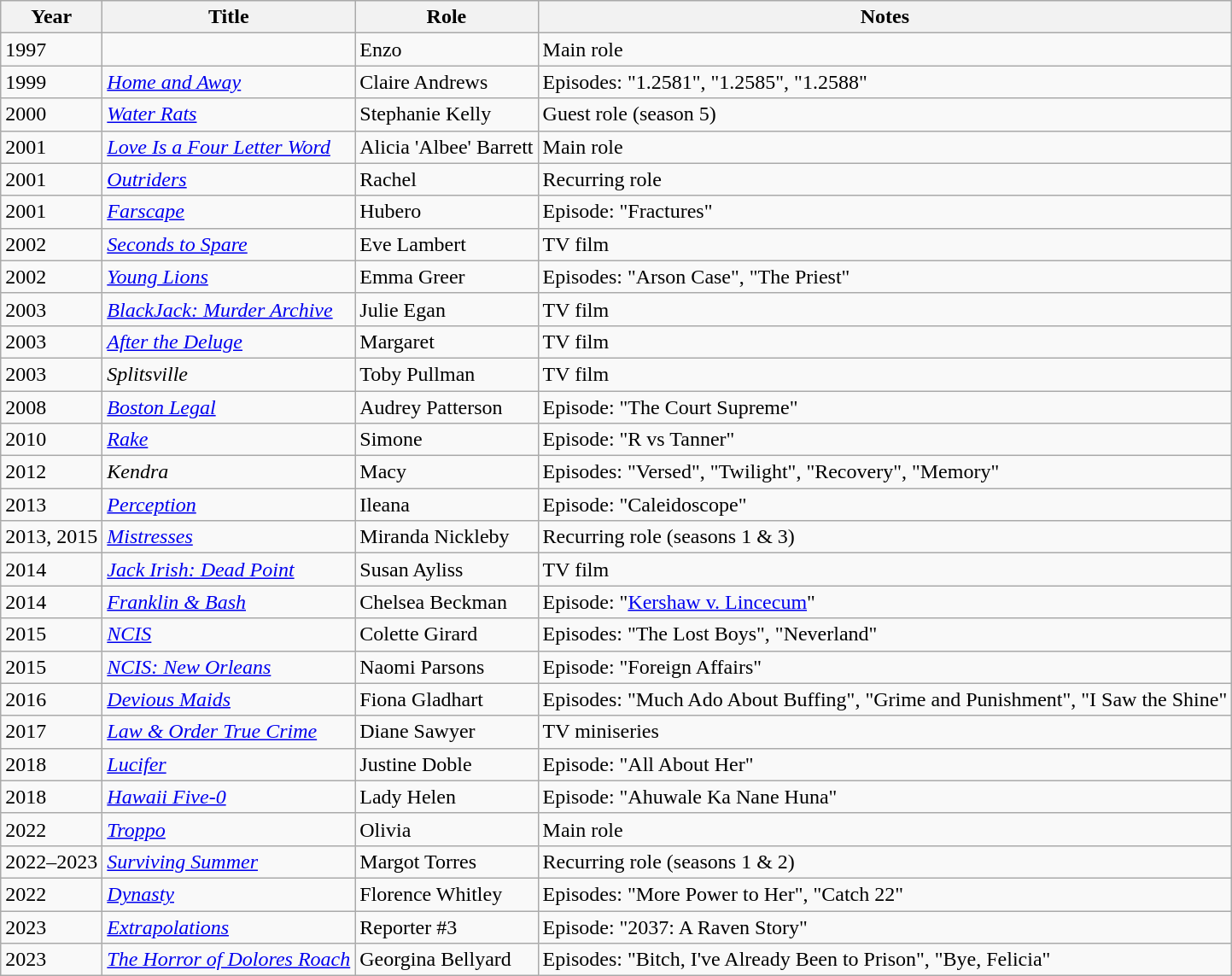<table class="wikitable sortable">
<tr>
<th>Year</th>
<th>Title</th>
<th>Role</th>
<th class="unsortable">Notes</th>
</tr>
<tr>
<td>1997</td>
<td><em></em></td>
<td>Enzo</td>
<td>Main role</td>
</tr>
<tr>
<td>1999</td>
<td><em><a href='#'>Home and Away</a></em></td>
<td>Claire Andrews</td>
<td>Episodes: "1.2581", "1.2585", "1.2588"</td>
</tr>
<tr>
<td>2000</td>
<td><em><a href='#'>Water Rats</a></em></td>
<td>Stephanie Kelly</td>
<td>Guest role (season 5)</td>
</tr>
<tr>
<td>2001</td>
<td><em><a href='#'>Love Is a Four Letter Word</a></em></td>
<td>Alicia 'Albee' Barrett</td>
<td>Main role</td>
</tr>
<tr>
<td>2001</td>
<td><em><a href='#'>Outriders</a></em></td>
<td>Rachel</td>
<td>Recurring role</td>
</tr>
<tr>
<td>2001</td>
<td><em><a href='#'>Farscape</a></em></td>
<td>Hubero</td>
<td>Episode: "Fractures"</td>
</tr>
<tr>
<td>2002</td>
<td><em><a href='#'>Seconds to Spare</a></em></td>
<td>Eve Lambert</td>
<td>TV film</td>
</tr>
<tr>
<td>2002</td>
<td><em><a href='#'>Young Lions</a></em></td>
<td>Emma Greer</td>
<td>Episodes: "Arson Case", "The Priest"</td>
</tr>
<tr>
<td>2003</td>
<td><em><a href='#'>BlackJack: Murder Archive</a></em></td>
<td>Julie Egan</td>
<td>TV film</td>
</tr>
<tr>
<td>2003</td>
<td><em><a href='#'>After the Deluge</a></em></td>
<td>Margaret</td>
<td>TV film</td>
</tr>
<tr>
<td>2003</td>
<td><em>Splitsville</em></td>
<td>Toby Pullman</td>
<td>TV film</td>
</tr>
<tr>
<td>2008</td>
<td><em><a href='#'>Boston Legal</a></em></td>
<td>Audrey Patterson</td>
<td>Episode: "The Court Supreme"</td>
</tr>
<tr>
<td>2010</td>
<td><em><a href='#'>Rake</a></em></td>
<td>Simone</td>
<td>Episode: "R vs Tanner"</td>
</tr>
<tr>
<td>2012</td>
<td><em>Kendra</em></td>
<td>Macy</td>
<td>Episodes: "Versed", "Twilight", "Recovery", "Memory"</td>
</tr>
<tr>
<td>2013</td>
<td><em><a href='#'>Perception</a></em></td>
<td>Ileana</td>
<td>Episode: "Caleidoscope"</td>
</tr>
<tr>
<td>2013, 2015</td>
<td><em><a href='#'>Mistresses</a></em></td>
<td>Miranda Nickleby</td>
<td>Recurring role (seasons 1 & 3)</td>
</tr>
<tr>
<td>2014</td>
<td><em><a href='#'>Jack Irish: Dead Point</a></em></td>
<td>Susan Ayliss</td>
<td>TV film</td>
</tr>
<tr>
<td>2014</td>
<td><em><a href='#'>Franklin & Bash</a></em></td>
<td>Chelsea Beckman</td>
<td>Episode: "<a href='#'>Kershaw v. Lincecum</a>"</td>
</tr>
<tr>
<td>2015</td>
<td><em><a href='#'>NCIS</a></em></td>
<td>Colette Girard</td>
<td>Episodes: "The Lost Boys", "Neverland"</td>
</tr>
<tr>
<td>2015</td>
<td><em><a href='#'>NCIS: New Orleans</a></em></td>
<td>Naomi Parsons</td>
<td>Episode: "Foreign Affairs"</td>
</tr>
<tr>
<td>2016</td>
<td><em><a href='#'>Devious Maids</a></em></td>
<td>Fiona Gladhart</td>
<td>Episodes: "Much Ado About Buffing", "Grime and Punishment", "I Saw the Shine"</td>
</tr>
<tr>
<td>2017</td>
<td><em><a href='#'>Law & Order True Crime</a></em></td>
<td>Diane Sawyer</td>
<td>TV miniseries</td>
</tr>
<tr>
<td>2018</td>
<td><em><a href='#'>Lucifer</a></em></td>
<td>Justine Doble</td>
<td>Episode: "All About Her"</td>
</tr>
<tr>
<td>2018</td>
<td><em><a href='#'>Hawaii Five-0</a></em></td>
<td>Lady Helen</td>
<td>Episode: "Ahuwale Ka Nane Huna"</td>
</tr>
<tr>
<td>2022</td>
<td><em><a href='#'>Troppo</a></em></td>
<td>Olivia</td>
<td>Main role</td>
</tr>
<tr>
<td>2022–2023</td>
<td><em><a href='#'>Surviving Summer</a></em></td>
<td>Margot Torres</td>
<td>Recurring role (seasons 1 & 2)</td>
</tr>
<tr>
<td>2022</td>
<td><em><a href='#'>Dynasty</a></em></td>
<td>Florence Whitley</td>
<td>Episodes: "More Power to Her", "Catch 22"</td>
</tr>
<tr>
<td>2023</td>
<td><em><a href='#'>Extrapolations</a></em></td>
<td>Reporter #3</td>
<td>Episode: "2037: A Raven Story"</td>
</tr>
<tr>
<td>2023</td>
<td><em><a href='#'>The Horror of Dolores Roach</a></em></td>
<td>Georgina Bellyard</td>
<td>Episodes: "Bitch, I've Already Been to Prison", "Bye, Felicia"</td>
</tr>
</table>
